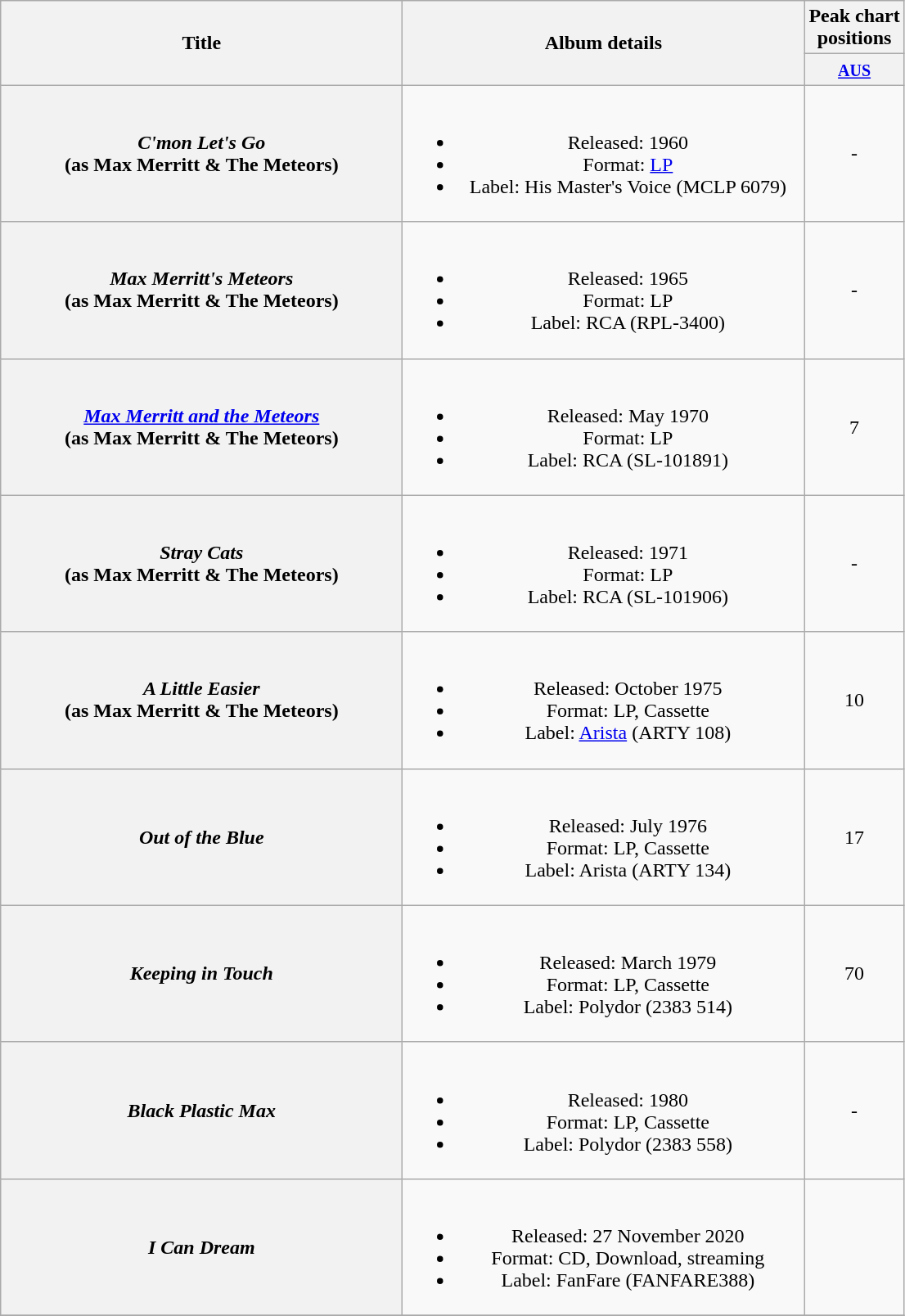<table class="wikitable plainrowheaders" style="text-align:center;" border="1">
<tr>
<th scope="col" rowspan="2" style="width:20em;">Title</th>
<th scope="col" rowspan="2" style="width:20em;">Album details</th>
<th scope="col" colspan="1">Peak chart<br>positions</th>
</tr>
<tr>
<th scope="col" style="text-align:center;"><small><a href='#'>AUS</a></small><br></th>
</tr>
<tr>
<th scope="row"><em>C'mon Let's Go</em> <br>(as Max Merritt & The Meteors)</th>
<td><br><ul><li>Released: 1960 </li><li>Format: <a href='#'>LP</a></li><li>Label: His Master's Voice (MCLP 6079)</li></ul></td>
<td align="center">-</td>
</tr>
<tr>
<th scope="row"><em>Max Merritt's Meteors</em> <br>(as Max Merritt & The Meteors)</th>
<td><br><ul><li>Released: 1965 </li><li>Format: LP</li><li>Label: RCA (RPL-3400)</li></ul></td>
<td align="center">-</td>
</tr>
<tr>
<th scope="row"><em><a href='#'>Max Merritt and the Meteors</a></em> <br>(as Max Merritt & The Meteors)</th>
<td><br><ul><li>Released: May 1970</li><li>Format: LP</li><li>Label: RCA (SL-101891)</li></ul></td>
<td align="center">7</td>
</tr>
<tr>
<th scope="row"><em>Stray Cats</em> <br>(as Max Merritt & The Meteors)</th>
<td><br><ul><li>Released: 1971</li><li>Format: LP</li><li>Label: RCA (SL-101906)</li></ul></td>
<td align="center">-</td>
</tr>
<tr>
<th scope="row"><em>A Little Easier</em> <br>(as Max Merritt & The Meteors)</th>
<td><br><ul><li>Released: October 1975</li><li>Format: LP, Cassette</li><li>Label: <a href='#'>Arista</a> (ARTY 108)</li></ul></td>
<td align="center">10</td>
</tr>
<tr>
<th scope="row"><em>Out of the Blue</em></th>
<td><br><ul><li>Released: July 1976</li><li>Format: LP, Cassette</li><li>Label: Arista (ARTY 134)</li></ul></td>
<td align="center">17</td>
</tr>
<tr>
<th scope="row"><em>Keeping in Touch</em></th>
<td><br><ul><li>Released: March 1979 </li><li>Format: LP, Cassette</li><li>Label: Polydor (2383 514)</li></ul></td>
<td align="center">70</td>
</tr>
<tr>
<th scope="row"><em>Black Plastic Max</em></th>
<td><br><ul><li>Released: 1980 </li><li>Format: LP, Cassette</li><li>Label: Polydor (2383 558)</li></ul></td>
<td align="center">-</td>
</tr>
<tr>
<th scope="row"><em>I Can Dream</em></th>
<td><br><ul><li>Released: 27 November 2020</li><li>Format: CD, Download, streaming</li><li>Label: FanFare (FANFARE388)</li></ul></td>
<td align="center"></td>
</tr>
<tr>
</tr>
</table>
